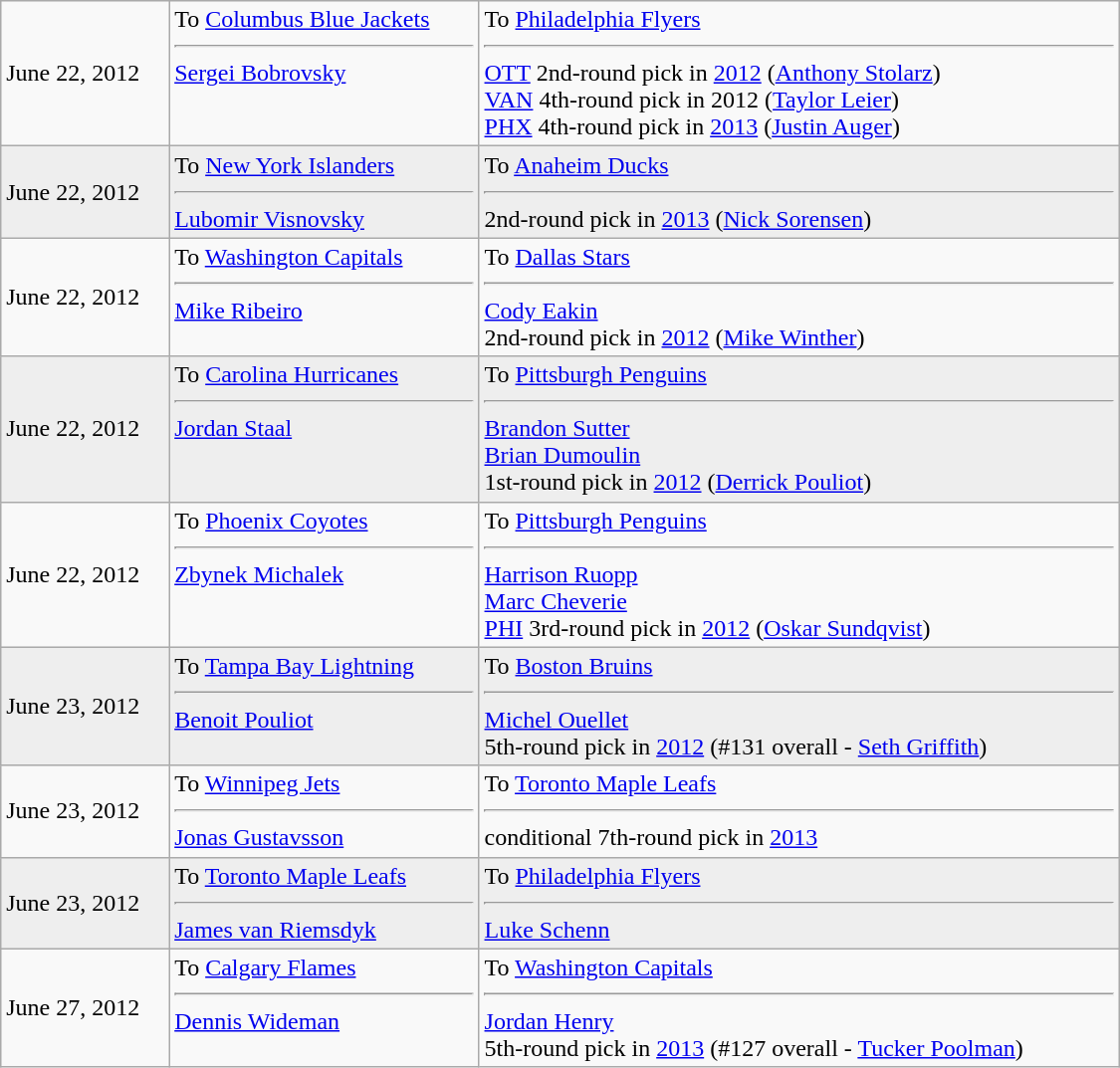<table class="wikitable" style="border:1px solid #999999; width:750px;">
<tr>
<td>June 22, 2012</td>
<td valign="top">To <a href='#'>Columbus Blue Jackets</a><hr><a href='#'>Sergei Bobrovsky</a></td>
<td valign="top">To <a href='#'>Philadelphia Flyers</a><hr><a href='#'>OTT</a> 2nd-round pick in <a href='#'>2012</a> (<a href='#'>Anthony Stolarz</a>)<br><a href='#'>VAN</a> 4th-round pick in 2012 (<a href='#'>Taylor Leier</a>)<br><a href='#'>PHX</a> 4th-round pick in <a href='#'>2013</a> (<a href='#'>Justin Auger</a>)</td>
</tr>
<tr bgcolor="eeeeee">
<td>June 22, 2012</td>
<td valign="top">To <a href='#'>New York Islanders</a><hr><a href='#'>Lubomir Visnovsky</a></td>
<td valign="top">To <a href='#'>Anaheim Ducks</a><hr>2nd-round pick in <a href='#'>2013</a> (<a href='#'>Nick Sorensen</a>)</td>
</tr>
<tr>
<td>June 22, 2012</td>
<td valign="top">To <a href='#'>Washington Capitals</a><hr><a href='#'>Mike Ribeiro</a></td>
<td valign="top">To <a href='#'>Dallas Stars</a><hr><a href='#'>Cody Eakin</a><br>2nd-round pick in <a href='#'>2012</a> (<a href='#'>Mike Winther</a>)</td>
</tr>
<tr bgcolor="eeeeee">
<td>June 22, 2012</td>
<td valign="top">To <a href='#'>Carolina Hurricanes</a><hr><a href='#'>Jordan Staal</a></td>
<td valign="top">To <a href='#'>Pittsburgh Penguins</a><hr><a href='#'>Brandon Sutter</a><br><a href='#'>Brian Dumoulin</a><br>1st-round pick in <a href='#'>2012</a> (<a href='#'>Derrick Pouliot</a>)</td>
</tr>
<tr>
<td>June 22, 2012</td>
<td valign="top">To <a href='#'>Phoenix Coyotes</a><hr><a href='#'>Zbynek Michalek</a></td>
<td valign="top">To <a href='#'>Pittsburgh Penguins</a><hr><a href='#'>Harrison Ruopp</a><br><a href='#'>Marc Cheverie</a><br><a href='#'>PHI</a> 3rd-round pick in <a href='#'>2012</a> (<a href='#'>Oskar Sundqvist</a>)</td>
</tr>
<tr bgcolor="eeeeee">
<td>June 23, 2012</td>
<td valign="top">To <a href='#'>Tampa Bay Lightning</a><hr><a href='#'>Benoit Pouliot</a></td>
<td valign="top">To <a href='#'>Boston Bruins</a><hr><a href='#'>Michel Ouellet</a><br>5th-round pick in <a href='#'>2012</a> (#131 overall - <a href='#'>Seth Griffith</a>)</td>
</tr>
<tr>
<td>June 23, 2012</td>
<td valign="top">To <a href='#'>Winnipeg Jets</a><hr><a href='#'>Jonas Gustavsson</a></td>
<td valign="top">To <a href='#'>Toronto Maple Leafs</a><hr>conditional 7th-round pick in <a href='#'>2013</a></td>
</tr>
<tr bgcolor="eeeeee">
<td>June 23, 2012</td>
<td valign="top">To <a href='#'>Toronto Maple Leafs</a><hr><a href='#'>James van Riemsdyk</a></td>
<td valign="top">To <a href='#'>Philadelphia Flyers</a><hr><a href='#'>Luke Schenn</a></td>
</tr>
<tr>
<td>June 27, 2012</td>
<td valign="top">To <a href='#'>Calgary Flames</a><hr><a href='#'>Dennis Wideman</a></td>
<td valign="top">To <a href='#'>Washington Capitals</a><hr><a href='#'>Jordan Henry</a><br>5th-round pick in <a href='#'>2013</a> (#127 overall - <a href='#'>Tucker Poolman</a>)</td>
</tr>
</table>
